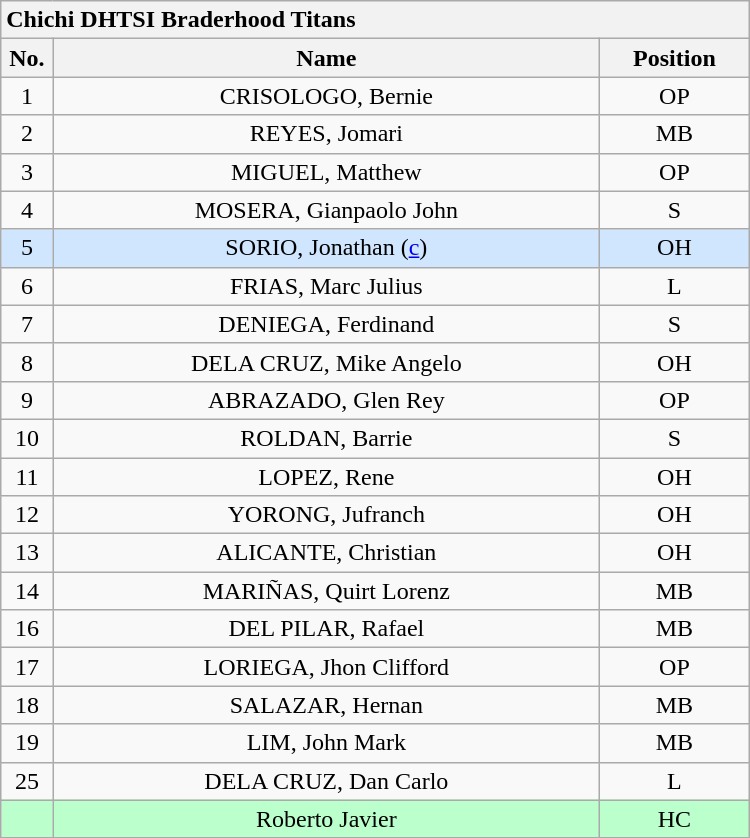<table class='wikitable mw-collapsible mw-collapsed' style='text-align: center; width: 500px; border: none;'>
<tr>
<th style='text-align: left;' colspan=3>Chichi DHTSI Braderhood Titans</th>
</tr>
<tr>
<th style="width:7%">No.</th>
<th>Name</th>
<th style="width:20%">Position</th>
</tr>
<tr>
<td>1</td>
<td>CRISOLOGO, Bernie</td>
<td>OP</td>
</tr>
<tr>
<td>2</td>
<td>REYES, Jomari</td>
<td>MB</td>
</tr>
<tr>
<td>3</td>
<td>MIGUEL, Matthew</td>
<td>OP</td>
</tr>
<tr>
<td>4</td>
<td>MOSERA, Gianpaolo John</td>
<td>S</td>
</tr>
<tr bgcolor=#DOE6FF>
<td>5</td>
<td>SORIO, Jonathan (<a href='#'>c</a>)</td>
<td>OH</td>
</tr>
<tr>
<td>6</td>
<td>FRIAS, Marc Julius</td>
<td>L</td>
</tr>
<tr>
<td>7</td>
<td>DENIEGA, Ferdinand</td>
<td>S</td>
</tr>
<tr>
<td>8</td>
<td>DELA CRUZ, Mike Angelo</td>
<td>OH</td>
</tr>
<tr>
<td>9</td>
<td>ABRAZADO, Glen Rey</td>
<td>OP</td>
</tr>
<tr>
<td>10</td>
<td>ROLDAN, Barrie</td>
<td>S</td>
</tr>
<tr>
<td>11</td>
<td>LOPEZ, Rene</td>
<td>OH</td>
</tr>
<tr>
<td>12</td>
<td>YORONG, Jufranch</td>
<td>OH</td>
</tr>
<tr>
<td>13</td>
<td>ALICANTE, Christian</td>
<td>OH</td>
</tr>
<tr>
<td>14</td>
<td>MARIÑAS, Quirt Lorenz</td>
<td>MB</td>
</tr>
<tr>
<td>16</td>
<td>DEL PILAR, Rafael</td>
<td>MB</td>
</tr>
<tr>
<td>17</td>
<td>LORIEGA, Jhon Clifford</td>
<td>OP</td>
</tr>
<tr>
<td>18</td>
<td>SALAZAR, Hernan</td>
<td>MB</td>
</tr>
<tr>
<td>19</td>
<td>LIM, John Mark</td>
<td>MB</td>
</tr>
<tr>
<td>25</td>
<td>DELA CRUZ, Dan Carlo</td>
<td>L</td>
</tr>
<tr bgcolor=#BBFFCC>
<td></td>
<td>Roberto Javier</td>
<td>HC</td>
</tr>
<tr>
</tr>
</table>
